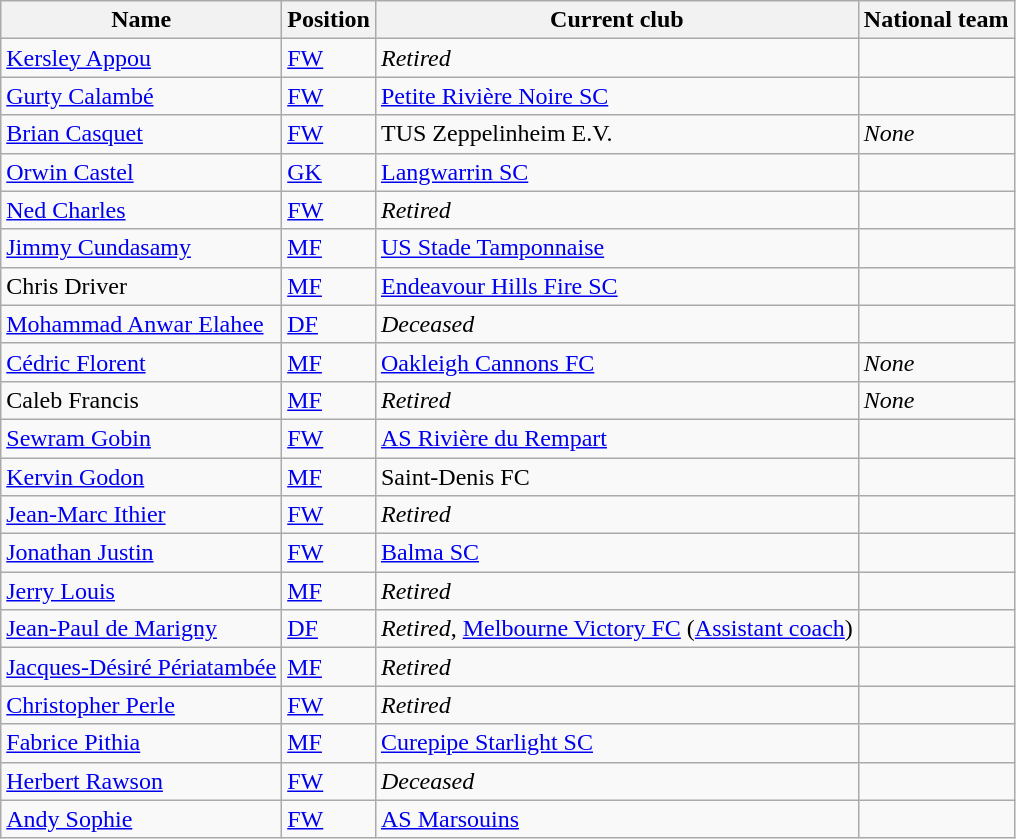<table class="wikitable" style="text-align: left;">
<tr>
<th><strong>Name</strong></th>
<th><strong>Position</strong></th>
<th><strong>Current club</strong></th>
<th><strong>National team</strong></th>
</tr>
<tr>
<td><a href='#'>Kersley Appou</a></td>
<td><a href='#'>FW</a></td>
<td><em>Retired</em></td>
<td></td>
</tr>
<tr>
<td><a href='#'>Gurty Calambé</a></td>
<td><a href='#'>FW</a></td>
<td> <a href='#'>Petite Rivière Noire SC</a></td>
<td></td>
</tr>
<tr>
<td><a href='#'>Brian Casquet</a></td>
<td><a href='#'>FW</a></td>
<td> TUS Zeppelinheim E.V.</td>
<td><em>None</em></td>
</tr>
<tr>
<td><a href='#'>Orwin Castel</a></td>
<td><a href='#'>GK</a></td>
<td> <a href='#'>Langwarrin SC</a></td>
<td></td>
</tr>
<tr>
<td><a href='#'>Ned Charles</a></td>
<td><a href='#'>FW</a></td>
<td><em>Retired</em></td>
<td></td>
</tr>
<tr>
<td><a href='#'>Jimmy Cundasamy</a></td>
<td><a href='#'>MF</a></td>
<td> <a href='#'>US Stade Tamponnaise</a></td>
<td></td>
</tr>
<tr>
<td>Chris Driver</td>
<td><a href='#'>MF</a></td>
<td> <a href='#'>Endeavour Hills Fire SC</a></td>
<td></td>
</tr>
<tr>
<td><a href='#'>Mohammad Anwar Elahee</a></td>
<td><a href='#'>DF</a></td>
<td><em>Deceased</em></td>
<td></td>
</tr>
<tr>
<td><a href='#'>Cédric Florent</a></td>
<td><a href='#'>MF</a></td>
<td> <a href='#'>Oakleigh Cannons FC</a></td>
<td><em>None</em></td>
</tr>
<tr>
<td>Caleb Francis</td>
<td><a href='#'>MF</a></td>
<td><em>Retired</em></td>
<td><em>None</em></td>
</tr>
<tr>
<td><a href='#'>Sewram Gobin</a></td>
<td><a href='#'>FW</a></td>
<td> <a href='#'>AS Rivière du Rempart</a></td>
<td></td>
</tr>
<tr>
<td><a href='#'>Kervin Godon</a></td>
<td><a href='#'>MF</a></td>
<td> Saint-Denis FC</td>
<td></td>
</tr>
<tr>
<td><a href='#'>Jean-Marc Ithier</a></td>
<td><a href='#'>FW</a></td>
<td><em>Retired</em></td>
<td></td>
</tr>
<tr>
<td><a href='#'>Jonathan Justin</a></td>
<td><a href='#'>FW</a></td>
<td> <a href='#'>Balma SC</a></td>
<td></td>
</tr>
<tr>
<td><a href='#'>Jerry Louis</a></td>
<td><a href='#'>MF</a></td>
<td><em>Retired</em></td>
<td></td>
</tr>
<tr>
<td><a href='#'>Jean-Paul de Marigny</a></td>
<td><a href='#'>DF</a></td>
<td><em>Retired</em>,  <a href='#'>Melbourne Victory FC</a> (<a href='#'>Assistant coach</a>)</td>
<td></td>
</tr>
<tr>
<td><a href='#'>Jacques-Désiré Périatambée</a></td>
<td><a href='#'>MF</a></td>
<td><em>Retired</em></td>
<td></td>
</tr>
<tr>
<td><a href='#'>Christopher Perle</a></td>
<td><a href='#'>FW</a></td>
<td><em>Retired</em></td>
<td></td>
</tr>
<tr>
<td><a href='#'>Fabrice Pithia</a></td>
<td><a href='#'>MF</a></td>
<td> <a href='#'>Curepipe Starlight SC</a></td>
<td></td>
</tr>
<tr>
<td><a href='#'>Herbert Rawson</a></td>
<td><a href='#'>FW</a></td>
<td><em>Deceased</em></td>
<td></td>
</tr>
<tr>
<td><a href='#'>Andy Sophie</a></td>
<td><a href='#'>FW</a></td>
<td> <a href='#'>AS Marsouins</a></td>
<td></td>
</tr>
</table>
